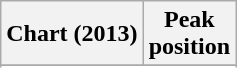<table class="wikitable sortable plainrowheaders" style="text-align:center">
<tr>
<th scope="col">Chart (2013)</th>
<th scope="col">Peak<br>position</th>
</tr>
<tr>
</tr>
<tr>
</tr>
<tr>
</tr>
<tr>
</tr>
</table>
